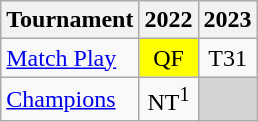<table class="wikitable" style="text-align:center;">
<tr>
<th>Tournament</th>
<th>2022</th>
<th>2023</th>
</tr>
<tr>
<td align="left"><a href='#'>Match Play</a></td>
<td style="background:yellow;">QF</td>
<td>T31</td>
</tr>
<tr>
<td align="left"><a href='#'>Champions</a></td>
<td>NT<sup>1</sup></td>
<td colspan=1 style="background:#D3D3D3;"></td>
</tr>
</table>
